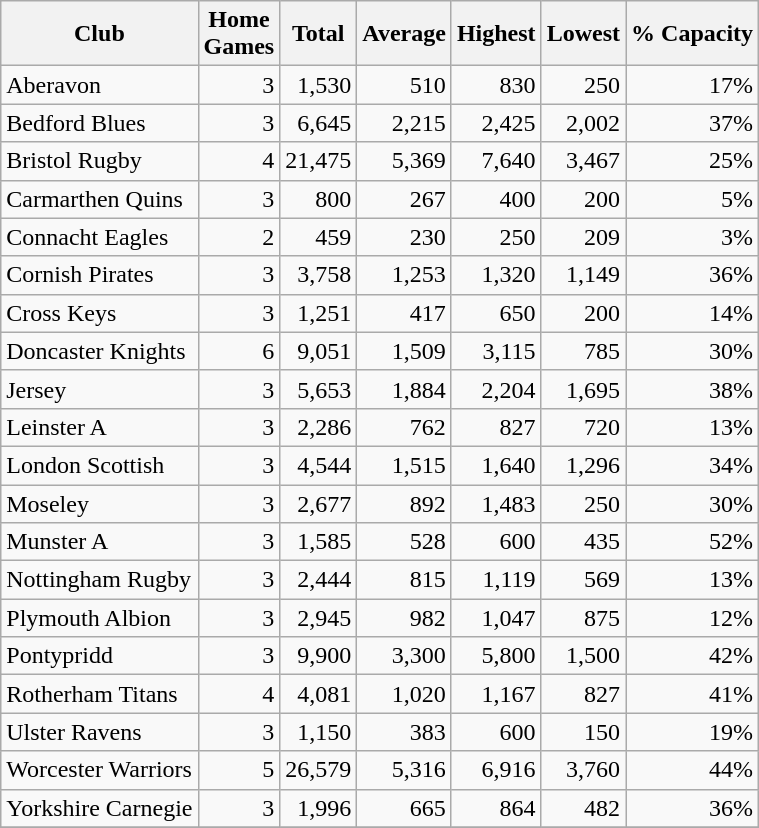<table class="wikitable sortable" style="text-align:right">
<tr>
<th>Club</th>
<th>Home<br>Games</th>
<th>Total</th>
<th>Average</th>
<th>Highest</th>
<th>Lowest</th>
<th>% Capacity</th>
</tr>
<tr>
<td style="text-align:left">Aberavon</td>
<td>3</td>
<td>1,530</td>
<td>510</td>
<td>830</td>
<td>250</td>
<td>17%</td>
</tr>
<tr>
<td style="text-align:left">Bedford Blues</td>
<td>3</td>
<td>6,645</td>
<td>2,215</td>
<td>2,425</td>
<td>2,002</td>
<td>37%</td>
</tr>
<tr>
<td style="text-align:left">Bristol Rugby</td>
<td>4</td>
<td>21,475</td>
<td>5,369</td>
<td>7,640</td>
<td>3,467</td>
<td>25%</td>
</tr>
<tr>
<td style="text-align:left">Carmarthen Quins</td>
<td>3</td>
<td>800</td>
<td>267</td>
<td>400</td>
<td>200</td>
<td>5%</td>
</tr>
<tr>
<td style="text-align:left">Connacht Eagles</td>
<td>2</td>
<td>459</td>
<td>230</td>
<td>250</td>
<td>209</td>
<td>3%</td>
</tr>
<tr>
<td style="text-align:left">Cornish Pirates</td>
<td>3</td>
<td>3,758</td>
<td>1,253</td>
<td>1,320</td>
<td>1,149</td>
<td>36%</td>
</tr>
<tr>
<td style="text-align:left">Cross Keys</td>
<td>3</td>
<td>1,251</td>
<td>417</td>
<td>650</td>
<td>200</td>
<td>14%</td>
</tr>
<tr>
<td style="text-align:left">Doncaster Knights</td>
<td>6</td>
<td>9,051</td>
<td>1,509</td>
<td>3,115</td>
<td>785</td>
<td>30%</td>
</tr>
<tr>
<td style="text-align:left">Jersey</td>
<td>3</td>
<td>5,653</td>
<td>1,884</td>
<td>2,204</td>
<td>1,695</td>
<td>38%</td>
</tr>
<tr>
<td style="text-align:left">Leinster A</td>
<td>3</td>
<td>2,286</td>
<td>762</td>
<td>827</td>
<td>720</td>
<td>13%</td>
</tr>
<tr>
<td style="text-align:left">London Scottish</td>
<td>3</td>
<td>4,544</td>
<td>1,515</td>
<td>1,640</td>
<td>1,296</td>
<td>34%</td>
</tr>
<tr>
<td style="text-align:left">Moseley</td>
<td>3</td>
<td>2,677</td>
<td>892</td>
<td>1,483</td>
<td>250</td>
<td>30%</td>
</tr>
<tr>
<td style="text-align:left">Munster A</td>
<td>3</td>
<td>1,585</td>
<td>528</td>
<td>600</td>
<td>435</td>
<td>52%</td>
</tr>
<tr>
<td style="text-align:left">Nottingham Rugby</td>
<td>3</td>
<td>2,444</td>
<td>815</td>
<td>1,119</td>
<td>569</td>
<td>13%</td>
</tr>
<tr>
<td style="text-align:left">Plymouth Albion</td>
<td>3</td>
<td>2,945</td>
<td>982</td>
<td>1,047</td>
<td>875</td>
<td>12%</td>
</tr>
<tr>
<td style="text-align:left">Pontypridd</td>
<td>3</td>
<td>9,900</td>
<td>3,300</td>
<td>5,800</td>
<td>1,500</td>
<td>42%</td>
</tr>
<tr>
<td style="text-align:left">Rotherham Titans</td>
<td>4</td>
<td>4,081</td>
<td>1,020</td>
<td>1,167</td>
<td>827</td>
<td>41%</td>
</tr>
<tr>
<td style="text-align:left">Ulster Ravens</td>
<td>3</td>
<td>1,150</td>
<td>383</td>
<td>600</td>
<td>150</td>
<td>19%</td>
</tr>
<tr>
<td style="text-align:left">Worcester Warriors</td>
<td>5</td>
<td>26,579</td>
<td>5,316</td>
<td>6,916</td>
<td>3,760</td>
<td>44%</td>
</tr>
<tr>
<td style="text-align:left">Yorkshire Carnegie</td>
<td>3</td>
<td>1,996</td>
<td>665</td>
<td>864</td>
<td>482</td>
<td>36%</td>
</tr>
<tr>
</tr>
</table>
